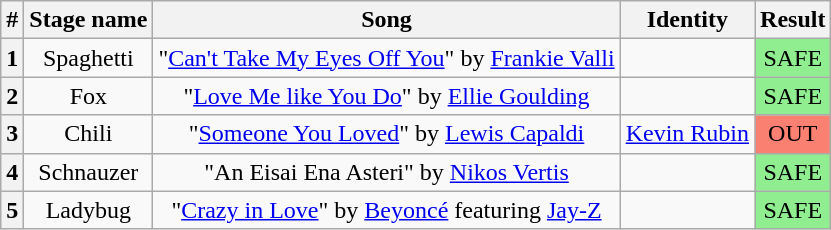<table class="wikitable plainrowheaders" style="text-align: center;">
<tr>
<th>#</th>
<th>Stage name</th>
<th>Song</th>
<th>Identity</th>
<th>Result</th>
</tr>
<tr>
<th>1</th>
<td>Spaghetti</td>
<td>"<a href='#'>Can't Take My Eyes Off You</a>" by <a href='#'>Frankie Valli</a></td>
<td></td>
<td bgcolor="lightgreen">SAFE</td>
</tr>
<tr>
<th>2</th>
<td>Fox</td>
<td>"<a href='#'>Love Me like You Do</a>" by <a href='#'>Ellie Goulding</a></td>
<td></td>
<td bgcolor="lightgreen">SAFE</td>
</tr>
<tr>
<th>3</th>
<td>Chili</td>
<td>"<a href='#'>Someone You Loved</a>" by <a href='#'>Lewis Capaldi</a></td>
<td><a href='#'>Kevin Rubin</a></td>
<td bgcolor="salmon">OUT</td>
</tr>
<tr>
<th>4</th>
<td>Schnauzer</td>
<td>"An Eisai Ena Asteri" by <a href='#'>Nikos Vertis</a></td>
<td></td>
<td bgcolor="lightgreen">SAFE</td>
</tr>
<tr>
<th>5</th>
<td>Ladybug</td>
<td>"<a href='#'>Crazy in Love</a>" by <a href='#'>Beyoncé</a> featuring <a href='#'>Jay-Z</a></td>
<td></td>
<td bgcolor="lightgreen">SAFE</td>
</tr>
</table>
